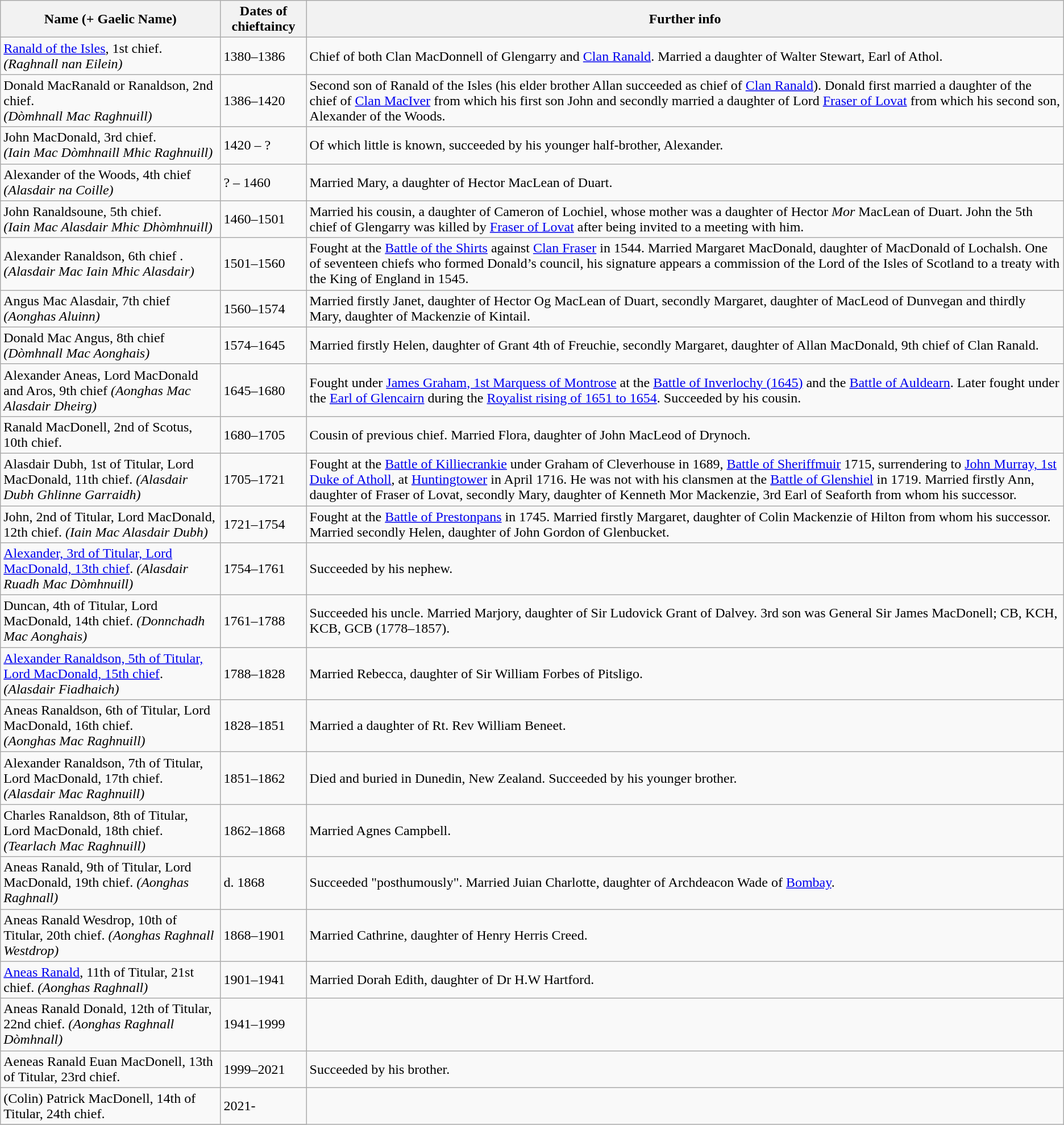<table class="wikitable">
<tr>
<th>Name (+ Gaelic Name)</th>
<th>Dates of chieftaincy</th>
<th>Further info</th>
</tr>
<tr>
<td><a href='#'>Ranald of the Isles</a>, 1st chief.<br><em>(Raghnall nan Eilein)</em></td>
<td>1380–1386</td>
<td>Chief of both Clan MacDonnell of Glengarry and <a href='#'>Clan Ranald</a>. Married a daughter of Walter Stewart, Earl of Athol.</td>
</tr>
<tr>
<td>Donald MacRanald or Ranaldson, 2nd chief.<br><em>(Dòmhnall Mac Raghnuill)</em></td>
<td>1386–1420</td>
<td>Second son of Ranald of the Isles (his elder brother Allan succeeded as chief of <a href='#'>Clan Ranald</a>). Donald first married a daughter of the chief of <a href='#'>Clan MacIver</a> from which his first son John and secondly married a daughter of Lord <a href='#'>Fraser of Lovat</a> from which his second son, Alexander of the Woods.</td>
</tr>
<tr>
<td>John MacDonald, 3rd chief.<br><em>(Iain Mac Dòmhnaill Mhic Raghnuill)</em></td>
<td>1420 – ?</td>
<td>Of which little is known, succeeded by his younger half-brother, Alexander.</td>
</tr>
<tr>
<td>Alexander of the Woods, 4th chief<br><em>(Alasdair na Coille)</em></td>
<td>? – 1460</td>
<td>Married Mary, a daughter of Hector MacLean of Duart.</td>
</tr>
<tr>
<td>John Ranaldsoune, 5th chief.<br><em>(Iain Mac Alasdair Mhic Dhòmhnuill)</em></td>
<td>1460–1501</td>
<td>Married his cousin, a daughter of Cameron of Lochiel, whose mother was a daughter of Hector <em>Mor</em> MacLean of Duart. John the 5th chief of Glengarry was killed by <a href='#'>Fraser of Lovat</a> after being invited to a meeting with him.</td>
</tr>
<tr>
<td>Alexander Ranaldson, 6th chief .<br><em>(Alasdair Mac Iain Mhic Alasdair)</em></td>
<td>1501–1560</td>
<td>Fought at the <a href='#'>Battle of the Shirts</a> against <a href='#'>Clan Fraser</a> in 1544. Married Margaret MacDonald, daughter of MacDonald of Lochalsh. One of seventeen chiefs who formed Donald’s council, his signature appears a commission of the Lord of the Isles of Scotland to a treaty with the King of England in 1545.</td>
</tr>
<tr>
<td>Angus Mac Alasdair, 7th chief<br><em>(Aonghas Aluinn)</em></td>
<td>1560–1574</td>
<td>Married firstly Janet, daughter of Hector Og MacLean of Duart, secondly Margaret, daughter of MacLeod of Dunvegan and thirdly Mary, daughter of Mackenzie of Kintail.</td>
</tr>
<tr>
<td>Donald Mac Angus, 8th chief<br><em>(Dòmhnall Mac Aonghais)</em></td>
<td>1574–1645</td>
<td>Married firstly Helen, daughter of Grant 4th of Freuchie, secondly Margaret, daughter of Allan MacDonald, 9th chief of Clan Ranald.</td>
</tr>
<tr>
<td>Alexander Aneas, Lord MacDonald and Aros, 9th chief <em>(Aonghas Mac Alasdair Dheirg)</em></td>
<td>1645–1680</td>
<td>Fought under <a href='#'>James Graham, 1st Marquess of Montrose</a> at the <a href='#'>Battle of Inverlochy (1645)</a> and the <a href='#'>Battle of Auldearn</a>. Later fought under the <a href='#'>Earl of Glencairn</a> during the <a href='#'>Royalist rising of 1651 to 1654</a>. Succeeded by his cousin.</td>
</tr>
<tr>
<td>Ranald MacDonell, 2nd of Scotus, 10th chief.</td>
<td>1680–1705</td>
<td>Cousin of previous chief. Married Flora, daughter of John MacLeod of Drynoch.</td>
</tr>
<tr>
<td>Alasdair Dubh, 1st of Titular, Lord MacDonald, 11th chief. <em>(Alasdair Dubh Ghlinne Garraidh)</em></td>
<td>1705–1721</td>
<td>Fought at the <a href='#'>Battle of Killiecrankie</a> under Graham of Cleverhouse in 1689, <a href='#'>Battle of Sheriffmuir</a> 1715, surrendering to <a href='#'>John Murray, 1st Duke of Atholl</a>, at <a href='#'>Huntingtower</a> in April 1716. He was not with his clansmen at the <a href='#'>Battle of Glenshiel</a> in 1719. Married firstly Ann, daughter of Fraser of Lovat, secondly Mary, daughter of Kenneth Mor Mackenzie, 3rd Earl of Seaforth from whom his successor.</td>
</tr>
<tr>
<td>John, 2nd of Titular, Lord MacDonald, 12th chief. <em>(Iain Mac Alasdair Dubh)</em></td>
<td>1721–1754</td>
<td>Fought at the <a href='#'>Battle of Prestonpans</a> in 1745. Married firstly Margaret, daughter of Colin Mackenzie of Hilton from whom his successor. Married secondly Helen, daughter of John Gordon of Glenbucket.</td>
</tr>
<tr>
<td><a href='#'>Alexander, 3rd of Titular, Lord MacDonald, 13th chief</a>. <em>(Alasdair Ruadh Mac Dòmhnuill)</em></td>
<td>1754–1761</td>
<td>Succeeded by his nephew.</td>
</tr>
<tr>
<td>Duncan, 4th of Titular, Lord MacDonald, 14th chief. <em>(Donnchadh Mac Aonghais)</em></td>
<td>1761–1788</td>
<td>Succeeded his uncle. Married Marjory, daughter of Sir Ludovick Grant of Dalvey. 3rd son was General Sir James MacDonell; CB, KCH, KCB, GCB (1778–1857).</td>
</tr>
<tr>
<td><a href='#'>Alexander Ranaldson, 5th of Titular, Lord MacDonald, 15th chief</a>. <em>(Alasdair Fiadhaich)</em></td>
<td>1788–1828</td>
<td>Married Rebecca, daughter of Sir William Forbes of Pitsligo.</td>
</tr>
<tr>
<td>Aneas Ranaldson, 6th of Titular, Lord MacDonald, 16th chief.<br><em>(Aonghas Mac Raghnuill)</em></td>
<td>1828–1851</td>
<td>Married a daughter of Rt. Rev William Beneet.</td>
</tr>
<tr>
<td>Alexander Ranaldson, 7th of Titular, Lord MacDonald, 17th chief.<br><em>(Alasdair Mac Raghnuill)</em></td>
<td>1851–1862</td>
<td>Died and buried in Dunedin, New Zealand. Succeeded by his younger brother.</td>
</tr>
<tr>
<td>Charles Ranaldson, 8th of Titular, Lord MacDonald, 18th chief.<br><em>(Tearlach Mac Raghnuill)</em></td>
<td>1862–1868</td>
<td>Married Agnes Campbell.</td>
</tr>
<tr>
<td>Aneas Ranald, 9th of Titular, Lord MacDonald, 19th chief. <em>(Aonghas Raghnall)</em></td>
<td>d. 1868</td>
<td>Succeeded "posthumously". Married Juian Charlotte, daughter of Archdeacon Wade of <a href='#'>Bombay</a>.</td>
</tr>
<tr>
<td>Aneas Ranald Wesdrop, 10th of Titular, 20th chief. <em>(Aonghas Raghnall Westdrop)</em></td>
<td>1868–1901</td>
<td>Married Cathrine, daughter of Henry Herris Creed.</td>
</tr>
<tr>
<td><a href='#'>Aneas Ranald</a>, 11th of Titular, 21st chief. <em>(Aonghas Raghnall)</em></td>
<td>1901–1941</td>
<td>Married Dorah Edith, daughter of Dr H.W Hartford.</td>
</tr>
<tr>
<td>Aneas Ranald Donald, 12th of Titular, 22nd chief. <em>(Aonghas Raghnall Dòmhnall)</em></td>
<td>1941–1999</td>
</tr>
<tr>
<td>Aeneas Ranald Euan MacDonell, 13th of Titular, 23rd chief.</td>
<td>1999–2021</td>
<td>Succeeded by his brother.</td>
</tr>
<tr>
<td>(Colin) Patrick MacDonell, 14th of Titular, 24th chief.</td>
<td>2021-</td>
</tr>
<tr>
</tr>
</table>
